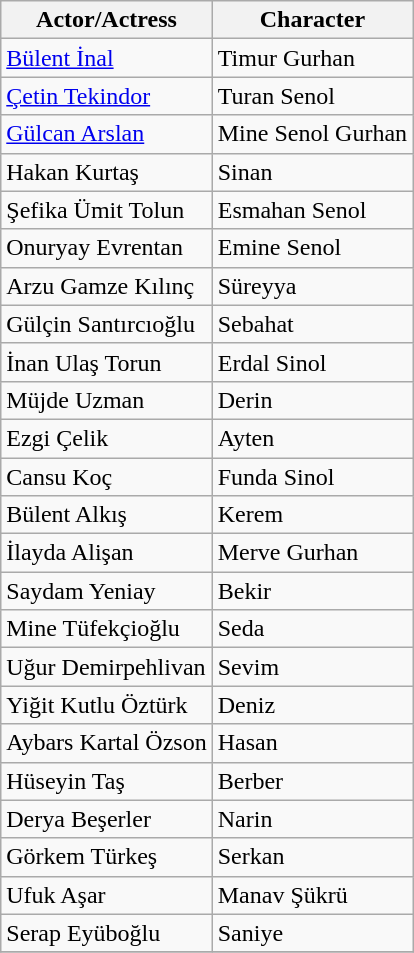<table class="wikitable sortable">
<tr>
<th>Actor/Actress</th>
<th>Character</th>
</tr>
<tr>
<td><a href='#'>Bülent İnal</a></td>
<td>Timur Gurhan</td>
</tr>
<tr>
<td><a href='#'>Çetin Tekindor</a></td>
<td>Turan Senol</td>
</tr>
<tr>
<td><a href='#'>Gülcan Arslan</a></td>
<td>Mine Senol Gurhan</td>
</tr>
<tr>
<td>Hakan Kurtaş</td>
<td>Sinan</td>
</tr>
<tr>
<td>Şefika Ümit Tolun</td>
<td>Esmahan Senol</td>
</tr>
<tr>
<td>Onuryay Evrentan</td>
<td>Emine Senol</td>
</tr>
<tr>
<td>Arzu Gamze Kılınç</td>
<td>Süreyya</td>
</tr>
<tr>
<td>Gülçin Santırcıoğlu</td>
<td>Sebahat</td>
</tr>
<tr>
<td>İnan Ulaş Torun</td>
<td>Erdal Sinol</td>
</tr>
<tr>
<td>Müjde Uzman</td>
<td>Derin</td>
</tr>
<tr>
<td>Ezgi Çelik</td>
<td>Ayten</td>
</tr>
<tr>
<td>Cansu Koç</td>
<td>Funda Sinol</td>
</tr>
<tr>
<td>Bülent Alkış</td>
<td>Kerem</td>
</tr>
<tr>
<td>İlayda Alişan</td>
<td>Merve Gurhan</td>
</tr>
<tr>
<td>Saydam Yeniay</td>
<td>Bekir</td>
</tr>
<tr>
<td>Mine Tüfekçioğlu</td>
<td>Seda</td>
</tr>
<tr>
<td>Uğur Demirpehlivan</td>
<td>Sevim</td>
</tr>
<tr>
<td>Yiğit Kutlu Öztürk</td>
<td>Deniz</td>
</tr>
<tr>
<td>Aybars Kartal Özson</td>
<td>Hasan</td>
</tr>
<tr>
<td>Hüseyin Taş</td>
<td>Berber</td>
</tr>
<tr>
<td>Derya Beşerler</td>
<td>Narin</td>
</tr>
<tr>
<td>Görkem Türkeş</td>
<td>Serkan</td>
</tr>
<tr>
<td>Ufuk Aşar</td>
<td>Manav Şükrü</td>
</tr>
<tr>
<td>Serap Eyüboğlu</td>
<td>Saniye</td>
</tr>
<tr>
</tr>
</table>
